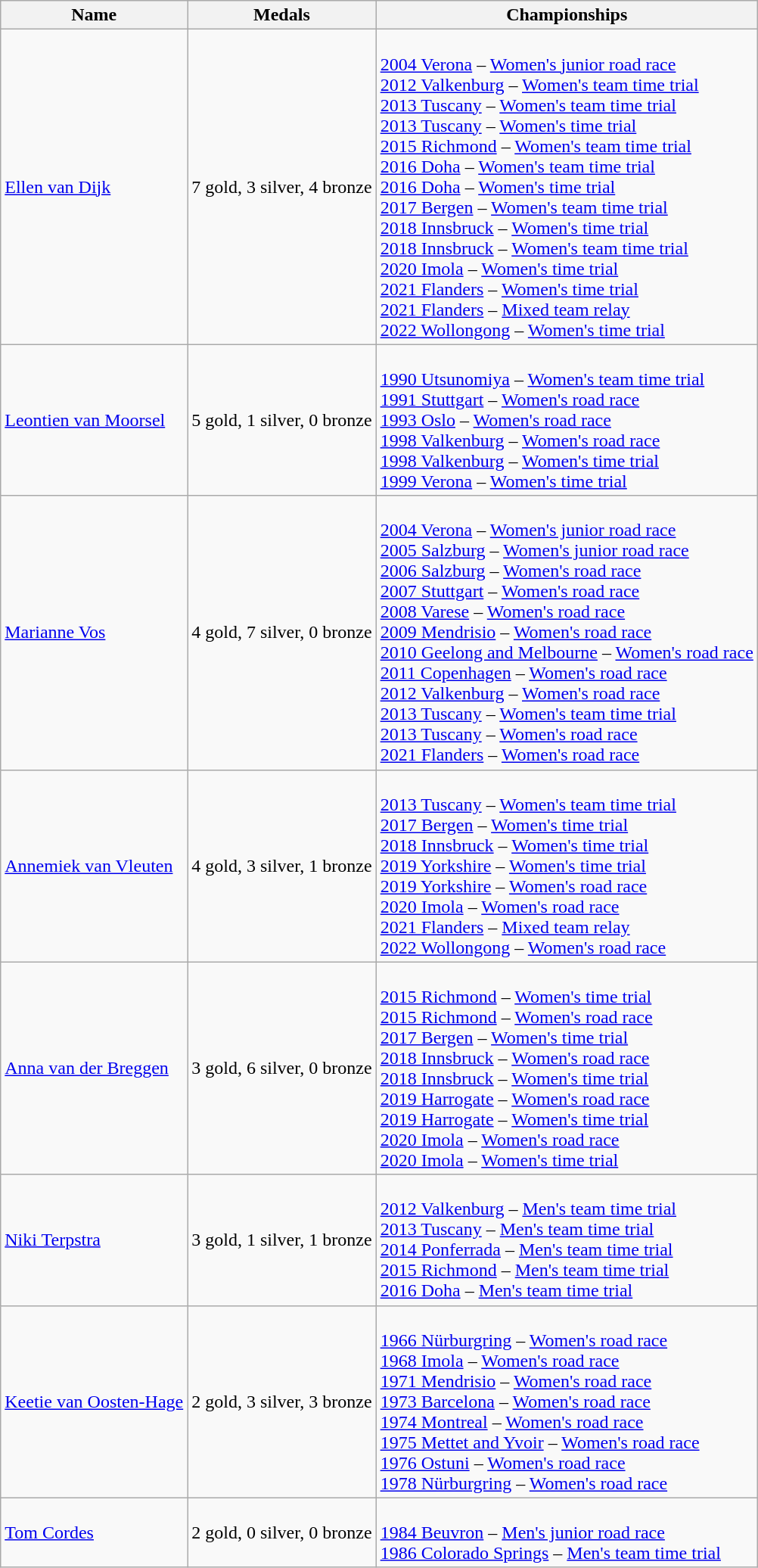<table class="wikitable">
<tr>
<th>Name</th>
<th>Medals</th>
<th>Championships</th>
</tr>
<tr>
<td><a href='#'>Ellen van Dijk</a></td>
<td>7 gold, 3 silver, 4 bronze</td>
<td><br> <a href='#'>2004 Verona</a> – <a href='#'>Women's junior road race</a><br>
 <a href='#'>2012 Valkenburg</a> – <a href='#'>Women's team time trial</a><br>
 <a href='#'>2013 Tuscany</a> – <a href='#'>Women's team time trial</a><br>
 <a href='#'>2013 Tuscany</a> – <a href='#'>Women's time trial</a><br>
 <a href='#'>2015 Richmond</a> – <a href='#'>Women's team time trial</a><br>
 <a href='#'>2016 Doha</a> – <a href='#'>Women's team time trial</a><br>
 <a href='#'>2016 Doha</a> – <a href='#'>Women's time trial</a><br>
 <a href='#'>2017 Bergen</a> – <a href='#'>Women's team time trial</a><br>
 <a href='#'>2018 Innsbruck</a> – <a href='#'>Women's time trial</a><br>
 <a href='#'>2018 Innsbruck</a> – <a href='#'>Women's team time trial</a><br>
 <a href='#'>2020 Imola</a> – <a href='#'>Women's time trial</a><br>
 <a href='#'>2021 Flanders</a> – <a href='#'>Women's time trial</a><br>
 <a href='#'>2021 Flanders</a> – <a href='#'>Mixed team relay</a><br>
 <a href='#'>2022 Wollongong</a> – <a href='#'>Women's time trial</a><br></td>
</tr>
<tr>
<td><a href='#'>Leontien van Moorsel</a></td>
<td>5 gold, 1 silver, 0 bronze</td>
<td><br> <a href='#'>1990 Utsunomiya</a> – <a href='#'>Women's team time trial</a><br>
 <a href='#'>1991 Stuttgart</a> – <a href='#'>Women's road race</a><br>
 <a href='#'>1993 Oslo</a> – <a href='#'>Women's road race</a><br>
 <a href='#'>1998 Valkenburg</a> – <a href='#'>Women's road race</a><br>
 <a href='#'>1998 Valkenburg</a> – <a href='#'>Women's time trial</a><br>
 <a href='#'>1999 Verona</a> – <a href='#'>Women's time trial</a><br></td>
</tr>
<tr>
<td><a href='#'>Marianne Vos</a></td>
<td>4 gold, 7 silver, 0 bronze</td>
<td><br> <a href='#'>2004 Verona</a> – <a href='#'>Women's junior road race</a><br>
 <a href='#'>2005 Salzburg</a> – <a href='#'>Women's junior road race</a><br>
 <a href='#'>2006 Salzburg</a> – <a href='#'>Women's road race</a><br>
 <a href='#'>2007 Stuttgart</a> – <a href='#'>Women's road race</a><br>
 <a href='#'>2008 Varese</a> – <a href='#'>Women's road race</a><br>
 <a href='#'>2009 Mendrisio</a> – <a href='#'>Women's road race</a><br>
 <a href='#'>2010 Geelong and Melbourne</a> – <a href='#'>Women's road race</a><br>
 <a href='#'>2011 Copenhagen</a> – <a href='#'>Women's road race</a><br>
 <a href='#'>2012 Valkenburg</a> – <a href='#'>Women's road race</a><br>
 <a href='#'>2013 Tuscany</a> – <a href='#'>Women's team time trial</a><br>
 <a href='#'>2013 Tuscany</a> – <a href='#'>Women's road race</a><br>
 <a href='#'>2021 Flanders</a> – <a href='#'>Women's road race</a><br></td>
</tr>
<tr>
<td><a href='#'>Annemiek van Vleuten</a></td>
<td>4 gold, 3 silver, 1 bronze</td>
<td><br> <a href='#'>2013 Tuscany</a> – <a href='#'>Women's team time trial</a><br>
 <a href='#'>2017 Bergen</a> – <a href='#'>Women's time trial</a><br>
 <a href='#'>2018 Innsbruck</a> – <a href='#'>Women's time trial</a><br>
 <a href='#'>2019 Yorkshire</a> – <a href='#'>Women's time trial</a><br>
 <a href='#'>2019 Yorkshire</a> – <a href='#'>Women's road race</a><br>
 <a href='#'>2020 Imola</a> – <a href='#'>Women's road race</a><br>
 <a href='#'>2021 Flanders</a> – <a href='#'>Mixed team relay</a><br>
 <a href='#'>2022 Wollongong</a> – <a href='#'>Women's road race</a><br></td>
</tr>
<tr>
<td><a href='#'>Anna van der Breggen</a></td>
<td>3 gold, 6 silver, 0 bronze</td>
<td><br> <a href='#'>2015 Richmond</a> – <a href='#'>Women's time trial</a><br>
 <a href='#'>2015 Richmond</a> – <a href='#'>Women's road race</a><br>
 <a href='#'>2017 Bergen</a> – <a href='#'>Women's time trial</a><br>
 <a href='#'>2018 Innsbruck</a> – <a href='#'>Women's road race</a><br>   
 <a href='#'>2018 Innsbruck</a> – <a href='#'>Women's time trial</a><br>
 <a href='#'>2019 Harrogate</a> – <a href='#'>Women's road race</a><br>   
 <a href='#'>2019 Harrogate</a> – <a href='#'>Women's time trial</a><br>
 <a href='#'>2020 Imola</a> – <a href='#'>Women's road race</a><br>   
 <a href='#'>2020 Imola</a> – <a href='#'>Women's time trial</a><br></td>
</tr>
<tr>
<td><a href='#'>Niki Terpstra</a></td>
<td>3 gold, 1 silver, 1 bronze</td>
<td><br> <a href='#'>2012 Valkenburg</a> – <a href='#'>Men's team time trial</a><br>
 <a href='#'>2013 Tuscany</a> – <a href='#'>Men's team time trial</a><br>
 <a href='#'>2014 Ponferrada</a> – <a href='#'>Men's team time trial</a><br>
 <a href='#'>2015 Richmond</a> – <a href='#'>Men's team time trial</a><br>
 <a href='#'>2016 Doha</a> – <a href='#'>Men's team time trial</a><br></td>
</tr>
<tr>
<td><a href='#'>Keetie van Oosten-Hage</a></td>
<td>2 gold, 3 silver, 3 bronze</td>
<td><br> <a href='#'>1966 Nürburgring</a> – <a href='#'>Women's road race</a><br>
 <a href='#'>1968 Imola</a> – <a href='#'>Women's road race</a><br>
 <a href='#'>1971 Mendrisio</a> – <a href='#'>Women's road race</a><br>
 <a href='#'>1973 Barcelona</a> – <a href='#'>Women's road race</a><br>
 <a href='#'>1974 Montreal</a> – <a href='#'>Women's road race</a><br>
 <a href='#'>1975 Mettet and Yvoir</a> – <a href='#'>Women's road race</a><br>
 <a href='#'>1976 Ostuni</a> – <a href='#'>Women's road race</a><br>
 <a href='#'>1978 Nürburgring</a> – <a href='#'>Women's road race</a><br></td>
</tr>
<tr>
<td><a href='#'>Tom Cordes</a></td>
<td>2 gold, 0 silver, 0 bronze</td>
<td><br> <a href='#'>1984 Beuvron</a> – <a href='#'>Men's junior road race</a><br>
 <a href='#'>1986 Colorado Springs</a> – <a href='#'>Men's team time trial</a></td>
</tr>
</table>
